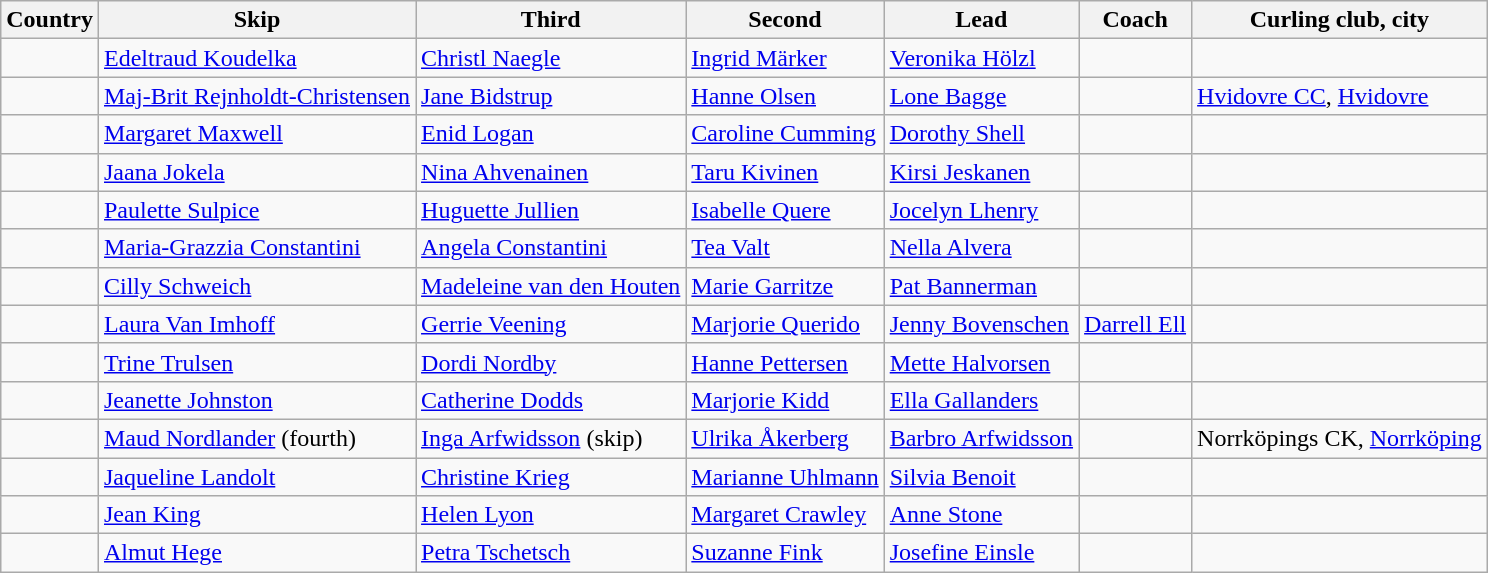<table class="wikitable">
<tr>
<th>Country</th>
<th>Skip</th>
<th>Third</th>
<th>Second</th>
<th>Lead</th>
<th>Coach</th>
<th>Curling club, city</th>
</tr>
<tr>
<td></td>
<td><a href='#'>Edeltraud Koudelka</a></td>
<td><a href='#'>Christl Naegle</a></td>
<td><a href='#'>Ingrid Märker</a></td>
<td><a href='#'>Veronika Hölzl</a></td>
<td></td>
<td></td>
</tr>
<tr>
<td></td>
<td><a href='#'>Maj-Brit Rejnholdt-Christensen</a></td>
<td><a href='#'>Jane Bidstrup</a></td>
<td><a href='#'>Hanne Olsen</a></td>
<td><a href='#'>Lone Bagge</a></td>
<td></td>
<td><a href='#'>Hvidovre CC</a>, <a href='#'>Hvidovre</a></td>
</tr>
<tr>
<td></td>
<td><a href='#'>Margaret Maxwell</a></td>
<td><a href='#'>Enid Logan</a></td>
<td><a href='#'>Caroline Cumming</a></td>
<td><a href='#'>Dorothy Shell</a></td>
<td></td>
<td></td>
</tr>
<tr>
<td></td>
<td><a href='#'>Jaana Jokela</a></td>
<td><a href='#'>Nina Ahvenainen</a></td>
<td><a href='#'>Taru Kivinen</a></td>
<td><a href='#'>Kirsi Jeskanen</a></td>
<td></td>
<td></td>
</tr>
<tr>
<td></td>
<td><a href='#'>Paulette Sulpice</a></td>
<td><a href='#'>Huguette Jullien</a></td>
<td><a href='#'>Isabelle Quere</a></td>
<td><a href='#'>Jocelyn Lhenry</a></td>
<td></td>
<td></td>
</tr>
<tr>
<td></td>
<td><a href='#'>Maria-Grazzia Constantini</a></td>
<td><a href='#'>Angela Constantini</a></td>
<td><a href='#'>Tea Valt</a></td>
<td><a href='#'>Nella Alvera</a></td>
<td></td>
<td></td>
</tr>
<tr>
<td></td>
<td><a href='#'>Cilly Schweich</a></td>
<td><a href='#'>Madeleine van den Houten</a></td>
<td><a href='#'>Marie Garritze</a></td>
<td><a href='#'>Pat Bannerman</a></td>
<td></td>
<td></td>
</tr>
<tr>
<td></td>
<td><a href='#'>Laura Van Imhoff</a></td>
<td><a href='#'>Gerrie Veening</a></td>
<td><a href='#'>Marjorie Querido</a></td>
<td><a href='#'>Jenny Bovenschen</a></td>
<td><a href='#'>Darrell Ell</a></td>
<td></td>
</tr>
<tr>
<td></td>
<td><a href='#'>Trine Trulsen</a></td>
<td><a href='#'>Dordi Nordby</a></td>
<td><a href='#'>Hanne Pettersen</a></td>
<td><a href='#'>Mette Halvorsen</a></td>
<td></td>
<td></td>
</tr>
<tr>
<td></td>
<td><a href='#'>Jeanette Johnston</a></td>
<td><a href='#'>Catherine Dodds</a></td>
<td><a href='#'>Marjorie Kidd</a></td>
<td><a href='#'>Ella Gallanders</a></td>
<td></td>
<td></td>
</tr>
<tr>
<td></td>
<td><a href='#'>Maud Nordlander</a> (fourth)</td>
<td><a href='#'>Inga Arfwidsson</a> (skip)</td>
<td><a href='#'>Ulrika Åkerberg</a></td>
<td><a href='#'>Barbro Arfwidsson</a></td>
<td></td>
<td>Norrköpings CK, <a href='#'>Norrköping</a></td>
</tr>
<tr>
<td></td>
<td><a href='#'>Jaqueline Landolt</a></td>
<td><a href='#'>Christine Krieg</a></td>
<td><a href='#'>Marianne Uhlmann</a></td>
<td><a href='#'>Silvia Benoit</a></td>
<td></td>
<td></td>
</tr>
<tr>
<td></td>
<td><a href='#'>Jean King</a></td>
<td><a href='#'>Helen Lyon</a></td>
<td><a href='#'>Margaret Crawley</a></td>
<td><a href='#'>Anne Stone</a></td>
<td></td>
<td></td>
</tr>
<tr>
<td></td>
<td><a href='#'>Almut Hege</a></td>
<td><a href='#'>Petra Tschetsch</a></td>
<td><a href='#'>Suzanne Fink</a></td>
<td><a href='#'>Josefine Einsle</a></td>
<td></td>
<td></td>
</tr>
</table>
